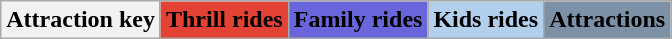<table class="wikitable">
<tr>
<th>Attraction key</th>
<th style="background-color: #e34234">Thrill rides</th>
<th style="background-color: #6966dc">Family rides</th>
<th style="background-color: #b2d0ec">Kids rides</th>
<th style="background-color: #7c91a5">Attractions</th>
</tr>
</table>
